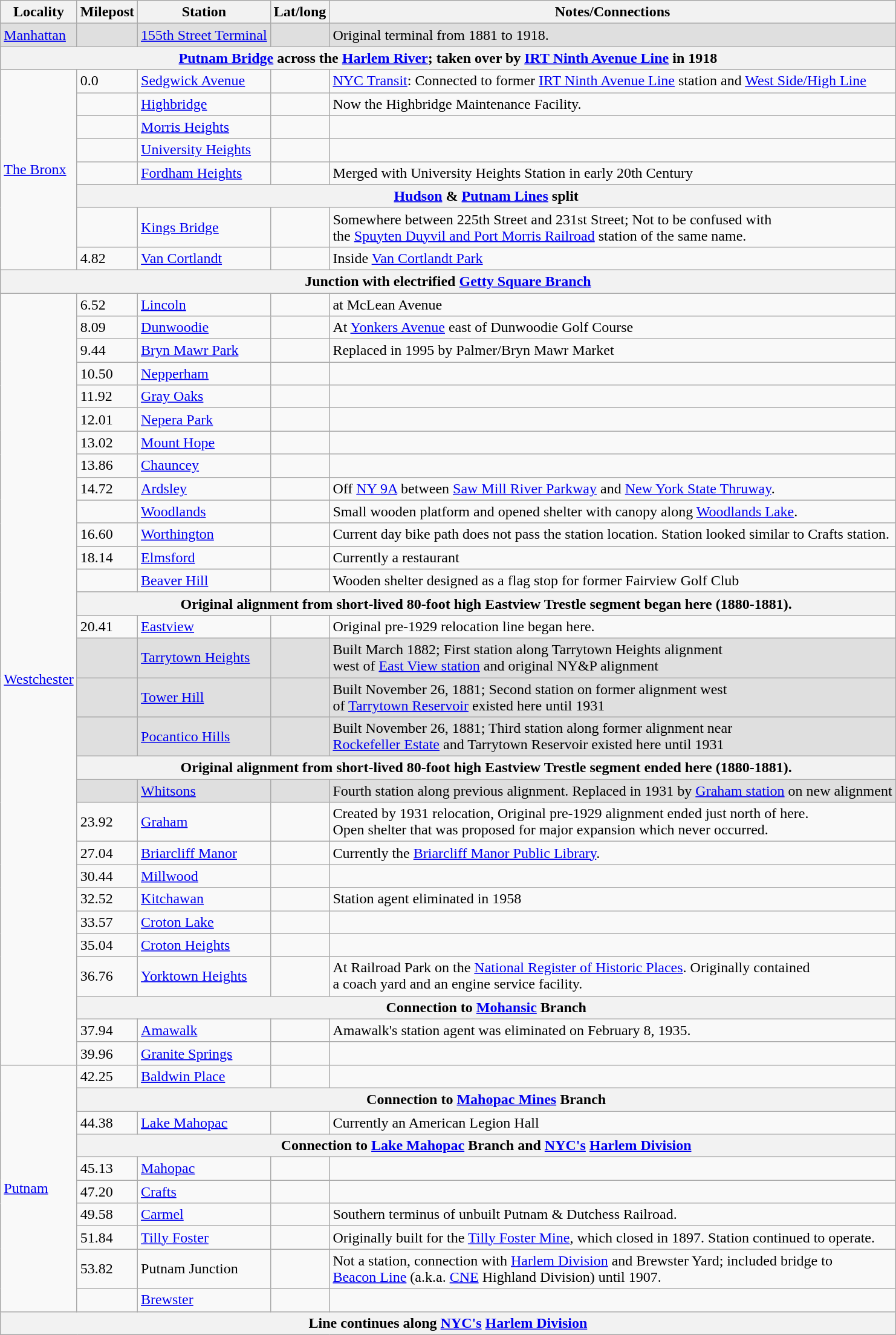<table class="wikitable">
<tr>
<th>Locality</th>
<th>Milepost</th>
<th>Station</th>
<th>Lat/long</th>
<th>Notes/Connections</th>
</tr>
<tr bgcolor=dfdfdf>
<td><a href='#'>Manhattan</a></td>
<td></td>
<td><a href='#'>155th Street Terminal</a></td>
<td></td>
<td>Original terminal from 1881 to 1918.</td>
</tr>
<tr>
<th colspan=5><a href='#'>Putnam Bridge</a> across the <a href='#'>Harlem River</a>; taken over  by <a href='#'>IRT Ninth Avenue Line</a> in 1918</th>
</tr>
<tr>
<td rowspan=8><a href='#'>The Bronx</a></td>
<td>0.0</td>
<td><a href='#'>Sedgwick Avenue</a></td>
<td></td>
<td><a href='#'>NYC Transit</a>: Connected to former <a href='#'>IRT Ninth Avenue Line</a> station and <a href='#'>West Side/High Line</a></td>
</tr>
<tr>
<td></td>
<td><a href='#'>Highbridge</a></td>
<td></td>
<td>Now the Highbridge Maintenance Facility.</td>
</tr>
<tr>
<td></td>
<td><a href='#'>Morris Heights</a></td>
<td></td>
<td></td>
</tr>
<tr>
<td></td>
<td><a href='#'>University Heights</a></td>
<td></td>
<td></td>
</tr>
<tr>
<td></td>
<td><a href='#'>Fordham Heights</a></td>
<td></td>
<td>Merged with University Heights Station in early 20th Century</td>
</tr>
<tr>
<th colspan=5><a href='#'>Hudson</a> & <a href='#'>Putnam Lines</a> split</th>
</tr>
<tr>
<td></td>
<td><a href='#'>Kings Bridge</a></td>
<td></td>
<td>Somewhere between 225th Street and 231st Street; Not to be confused with<br>the <a href='#'>Spuyten Duyvil and Port Morris Railroad</a> station of the same name.</td>
</tr>
<tr>
<td>4.82</td>
<td><a href='#'>Van Cortlandt</a></td>
<td></td>
<td>Inside <a href='#'>Van Cortlandt Park</a></td>
</tr>
<tr>
<th colspan=6>Junction with electrified <a href='#'>Getty Square Branch</a></th>
</tr>
<tr>
<td rowspan=30><a href='#'>Westchester</a></td>
<td>6.52</td>
<td><a href='#'>Lincoln</a></td>
<td></td>
<td>at McLean Avenue</td>
</tr>
<tr>
<td>8.09</td>
<td><a href='#'>Dunwoodie</a></td>
<td></td>
<td>At <a href='#'>Yonkers Avenue</a> east of Dunwoodie Golf Course</td>
</tr>
<tr>
<td>9.44</td>
<td><a href='#'>Bryn Mawr Park</a></td>
<td></td>
<td>Replaced in 1995 by Palmer/Bryn Mawr Market</td>
</tr>
<tr>
<td>10.50</td>
<td><a href='#'>Nepperham</a></td>
<td></td>
<td></td>
</tr>
<tr>
<td>11.92</td>
<td><a href='#'>Gray Oaks</a></td>
<td></td>
<td></td>
</tr>
<tr>
<td>12.01</td>
<td><a href='#'>Nepera Park</a></td>
<td></td>
<td></td>
</tr>
<tr>
<td>13.02</td>
<td><a href='#'>Mount Hope</a></td>
<td></td>
<td></td>
</tr>
<tr>
<td>13.86</td>
<td><a href='#'>Chauncey</a></td>
<td></td>
<td></td>
</tr>
<tr>
<td>14.72</td>
<td><a href='#'>Ardsley</a></td>
<td></td>
<td>Off <a href='#'>NY 9A</a> between <a href='#'>Saw Mill River Parkway</a> and <a href='#'>New York State Thruway</a>.</td>
</tr>
<tr>
<td></td>
<td><a href='#'>Woodlands</a></td>
<td></td>
<td>Small wooden platform and opened shelter with canopy along <a href='#'>Woodlands Lake</a>.</td>
</tr>
<tr>
<td>16.60</td>
<td><a href='#'>Worthington</a></td>
<td></td>
<td>Current day bike path does not pass the station location. Station looked similar to Crafts station.</td>
</tr>
<tr>
<td>18.14</td>
<td><a href='#'>Elmsford</a></td>
<td></td>
<td>Currently a restaurant</td>
</tr>
<tr>
<td></td>
<td><a href='#'>Beaver Hill</a></td>
<td></td>
<td>Wooden shelter designed as a flag stop for former Fairview Golf Club</td>
</tr>
<tr>
<th colspan=5>Original alignment from short-lived 80-foot high Eastview Trestle segment began here (1880-1881).</th>
</tr>
<tr>
<td>20.41</td>
<td><a href='#'>Eastview</a></td>
<td></td>
<td>Original pre-1929 relocation line began here.</td>
</tr>
<tr bgcolor=dfdfdf>
<td></td>
<td><a href='#'>Tarrytown Heights</a></td>
<td></td>
<td>Built March 1882; First station along Tarrytown Heights alignment<br>west of <a href='#'>East View station</a> and original NY&P alignment</td>
</tr>
<tr bgcolor=dfdfdf>
<td></td>
<td><a href='#'>Tower Hill</a></td>
<td></td>
<td>Built November 26, 1881; Second station on former alignment west<br>of <a href='#'>Tarrytown Reservoir</a> existed here until 1931</td>
</tr>
<tr bgcolor=dfdfdf>
<td></td>
<td><a href='#'>Pocantico Hills</a></td>
<td></td>
<td>Built November 26, 1881; Third station along former alignment near<br><a href='#'>Rockefeller Estate</a> and Tarrytown Reservoir existed here until 1931</td>
</tr>
<tr>
<th colspan=5>Original alignment from short-lived 80-foot high Eastview Trestle segment ended here (1880-1881).</th>
</tr>
<tr bgcolor=dfdfdf>
<td></td>
<td><a href='#'>Whitsons</a></td>
<td></td>
<td>Fourth station along previous alignment. Replaced in 1931 by <a href='#'>Graham station</a> on new alignment</td>
</tr>
<tr>
<td>23.92</td>
<td><a href='#'>Graham</a></td>
<td></td>
<td>Created by 1931 relocation, Original pre-1929 alignment ended just north of here.<br>Open shelter that was proposed for major expansion which never occurred.</td>
</tr>
<tr>
<td>27.04</td>
<td><a href='#'>Briarcliff Manor</a></td>
<td></td>
<td>Currently the <a href='#'>Briarcliff Manor Public Library</a>.</td>
</tr>
<tr>
<td>30.44</td>
<td><a href='#'>Millwood</a></td>
<td></td>
<td></td>
</tr>
<tr>
<td>32.52</td>
<td><a href='#'>Kitchawan</a></td>
<td></td>
<td>Station agent eliminated in 1958</td>
</tr>
<tr>
<td>33.57</td>
<td><a href='#'>Croton Lake</a></td>
<td></td>
<td></td>
</tr>
<tr>
<td>35.04</td>
<td><a href='#'>Croton Heights</a></td>
<td></td>
<td></td>
</tr>
<tr>
<td>36.76</td>
<td><a href='#'>Yorktown Heights</a></td>
<td></td>
<td>At Railroad Park on the <a href='#'>National Register of Historic Places</a>.  Originally contained<br>a coach yard and an engine service facility.</td>
</tr>
<tr>
<th colspan=5>Connection to <a href='#'>Mohansic</a> Branch</th>
</tr>
<tr>
<td>37.94</td>
<td><a href='#'>Amawalk</a></td>
<td></td>
<td>Amawalk's station agent was eliminated on February 8, 1935.</td>
</tr>
<tr>
<td>39.96</td>
<td><a href='#'>Granite Springs</a></td>
<td></td>
<td></td>
</tr>
<tr>
<td rowspan=10><a href='#'>Putnam</a></td>
<td>42.25</td>
<td><a href='#'>Baldwin Place</a></td>
<td></td>
<td></td>
</tr>
<tr>
<th colspan=5>Connection to <a href='#'>Mahopac Mines</a> Branch</th>
</tr>
<tr>
<td>44.38</td>
<td><a href='#'>Lake Mahopac</a></td>
<td></td>
<td>Currently an American Legion Hall</td>
</tr>
<tr>
<th colspan=5>Connection to <a href='#'>Lake Mahopac</a> Branch and <a href='#'>NYC's</a> <a href='#'>Harlem Division</a></th>
</tr>
<tr>
<td>45.13</td>
<td><a href='#'>Mahopac</a></td>
<td></td>
<td></td>
</tr>
<tr>
<td>47.20</td>
<td><a href='#'>Crafts</a></td>
<td></td>
<td></td>
</tr>
<tr>
<td>49.58</td>
<td><a href='#'>Carmel</a></td>
<td></td>
<td>Southern terminus of unbuilt Putnam & Dutchess Railroad.</td>
</tr>
<tr>
<td>51.84</td>
<td><a href='#'>Tilly Foster</a></td>
<td></td>
<td>Originally built for the <a href='#'>Tilly Foster Mine</a>, which closed in 1897.  Station continued to operate.</td>
</tr>
<tr>
<td>53.82</td>
<td>Putnam Junction</td>
<td></td>
<td>Not a station, connection with <a href='#'>Harlem Division</a> and Brewster Yard; included bridge to<br><a href='#'>Beacon Line</a> (a.k.a. <a href='#'>CNE</a> Highland Division) until 1907.</td>
</tr>
<tr>
<td></td>
<td><a href='#'>Brewster</a></td>
<td></td>
<td></td>
</tr>
<tr>
<th colspan=8>Line continues along <a href='#'>NYC's</a> <a href='#'>Harlem Division</a></th>
</tr>
</table>
